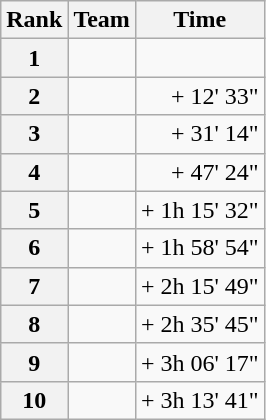<table class="wikitable">
<tr>
<th scope="col">Rank</th>
<th scope="col">Team</th>
<th scope="col">Time</th>
</tr>
<tr>
<th scope="row">1</th>
<td>  </td>
<td></td>
</tr>
<tr>
<th scope="row">2</th>
<td> </td>
<td style="text-align:right;">+ 12' 33"</td>
</tr>
<tr>
<th scope="row">3</th>
<td> </td>
<td style="text-align:right;">+ 31' 14"</td>
</tr>
<tr>
<th scope="row">4</th>
<td> </td>
<td style="text-align:right;">+ 47' 24"</td>
</tr>
<tr>
<th scope="row">5</th>
<td> </td>
<td style="text-align:right;">+ 1h 15' 32"</td>
</tr>
<tr>
<th scope="row">6</th>
<td> </td>
<td style="text-align:right;">+ 1h 58' 54"</td>
</tr>
<tr>
<th scope="row">7</th>
<td> </td>
<td style="text-align:right;">+ 2h 15' 49"</td>
</tr>
<tr>
<th scope="row">8</th>
<td> </td>
<td style="text-align:right;">+ 2h 35' 45"</td>
</tr>
<tr>
<th scope="row">9</th>
<td> </td>
<td style="text-align:right;">+ 3h 06' 17"</td>
</tr>
<tr>
<th scope="row">10</th>
<td> </td>
<td style="text-align:right;">+ 3h 13' 41"</td>
</tr>
</table>
